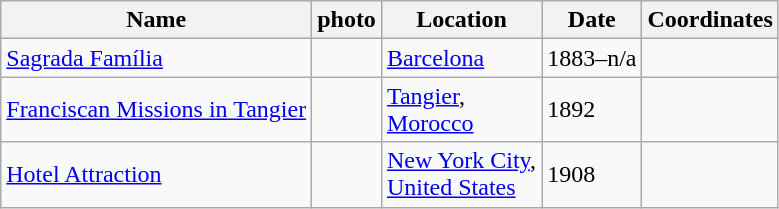<table class="wikitable sortable">
<tr>
<th>Name</th>
<th>photo</th>
<th>Location</th>
<th>Date</th>
<th>Coordinates</th>
</tr>
<tr>
<td><a href='#'>Sagrada Família</a></td>
<td></td>
<td><a href='#'>Barcelona</a></td>
<td>1883–n/a</td>
<td align=right></td>
</tr>
<tr>
<td><a href='#'>Franciscan Missions in Tangier</a></td>
<td></td>
<td><a href='#'>Tangier</a>,<br><a href='#'>Morocco</a></td>
<td>1892</td>
<td></td>
</tr>
<tr>
<td><a href='#'>Hotel Attraction</a></td>
<td></td>
<td><a href='#'>New York City</a>,<br><a href='#'>United States</a></td>
<td>1908</td>
<td align=right></td>
</tr>
</table>
